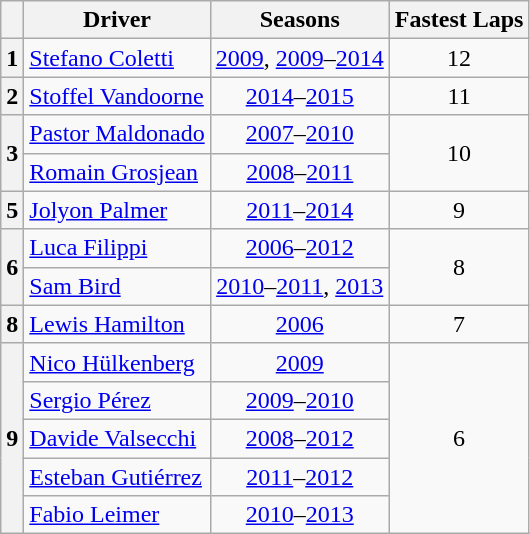<table class="wikitable" style="text-align:center">
<tr>
<th></th>
<th>Driver</th>
<th>Seasons</th>
<th>Fastest Laps</th>
</tr>
<tr>
<th>1</th>
<td align=left> <a href='#'>Stefano Coletti</a></td>
<td><a href='#'>2009</a>, <a href='#'>2009</a>–<a href='#'>2014</a></td>
<td>12</td>
</tr>
<tr>
<th>2</th>
<td align=left> <a href='#'>Stoffel Vandoorne</a></td>
<td><a href='#'>2014</a>–<a href='#'>2015</a></td>
<td>11</td>
</tr>
<tr>
<th rowspan=2>3</th>
<td align=left> <a href='#'>Pastor Maldonado</a></td>
<td><a href='#'>2007</a>–<a href='#'>2010</a></td>
<td rowspan=2>10</td>
</tr>
<tr>
<td align=left> <a href='#'>Romain Grosjean</a></td>
<td><a href='#'>2008</a>–<a href='#'>2011</a></td>
</tr>
<tr>
<th>5</th>
<td align=left> <a href='#'>Jolyon Palmer</a></td>
<td><a href='#'>2011</a>–<a href='#'>2014</a></td>
<td>9</td>
</tr>
<tr>
<th rowspan=2>6</th>
<td align=left> <a href='#'>Luca Filippi</a></td>
<td><a href='#'>2006</a>–<a href='#'>2012</a></td>
<td rowspan=2>8</td>
</tr>
<tr>
<td align=left> <a href='#'>Sam Bird</a></td>
<td><a href='#'>2010</a>–<a href='#'>2011</a>, <a href='#'>2013</a></td>
</tr>
<tr>
<th>8</th>
<td align=left> <a href='#'>Lewis Hamilton</a></td>
<td><a href='#'>2006</a></td>
<td>7</td>
</tr>
<tr>
<th rowspan=5>9</th>
<td align=left> <a href='#'>Nico Hülkenberg</a></td>
<td><a href='#'>2009</a></td>
<td rowspan=5>6</td>
</tr>
<tr>
<td align=left> <a href='#'>Sergio Pérez</a></td>
<td><a href='#'>2009</a>–<a href='#'>2010</a></td>
</tr>
<tr>
<td align=left> <a href='#'>Davide Valsecchi</a></td>
<td><a href='#'>2008</a>–<a href='#'>2012</a></td>
</tr>
<tr>
<td align=left> <a href='#'>Esteban Gutiérrez</a></td>
<td><a href='#'>2011</a>–<a href='#'>2012</a></td>
</tr>
<tr>
<td align=left> <a href='#'>Fabio Leimer</a></td>
<td><a href='#'>2010</a>–<a href='#'>2013</a></td>
</tr>
</table>
